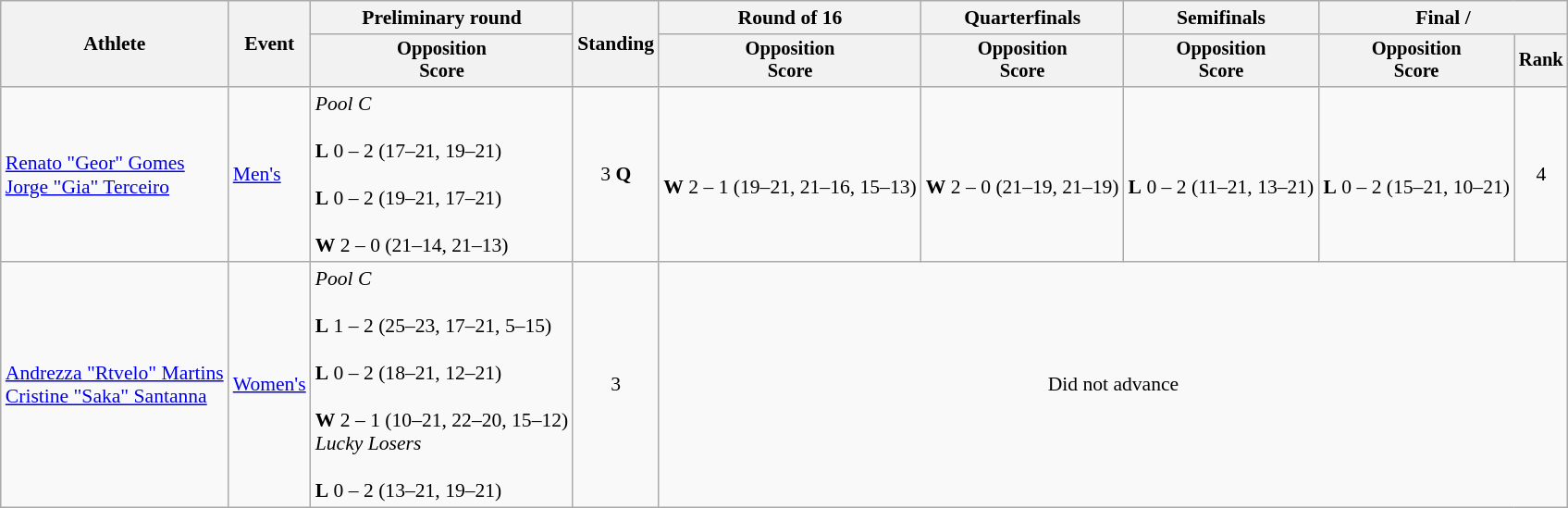<table class=wikitable style="font-size:90%">
<tr>
<th rowspan="2">Athlete</th>
<th rowspan="2">Event</th>
<th>Preliminary round</th>
<th rowspan="2">Standing</th>
<th>Round of 16</th>
<th>Quarterfinals</th>
<th>Semifinals</th>
<th colspan=2>Final / </th>
</tr>
<tr style="font-size:95%">
<th>Opposition<br>Score</th>
<th>Opposition<br>Score</th>
<th>Opposition<br>Score</th>
<th>Opposition<br>Score</th>
<th>Opposition<br>Score</th>
<th>Rank</th>
</tr>
<tr align=center>
<td align=left><a href='#'>Renato "Geor" Gomes</a><br><a href='#'>Jorge "Gia" Terceiro</a></td>
<td align=left><a href='#'>Men's</a></td>
<td align=left><em>Pool C</em><br><br><strong>L</strong> 0 – 2 (17–21, 19–21)<br><br><strong>L</strong> 0 – 2 (19–21, 17–21)<br><br><strong>W</strong> 2 – 0 (21–14, 21–13)</td>
<td>3 <strong>Q</strong></td>
<td><br><strong>W</strong> 2 – 1 (19–21, 21–16, 15–13)</td>
<td><br><strong>W</strong> 2 – 0 (21–19, 21–19)</td>
<td><br><strong>L</strong> 0 – 2 (11–21, 13–21)</td>
<td><br><strong>L</strong> 0 – 2 (15–21, 10–21)</td>
<td>4</td>
</tr>
<tr align=center>
<td align=left><a href='#'>Andrezza "Rtvelo" Martins</a><br><a href='#'>Cristine "Saka" Santanna</a></td>
<td align=left><a href='#'>Women's</a></td>
<td align=left><em>Pool C</em><br><br><strong>L</strong> 1 – 2 (25–23, 17–21, 5–15)<br><br><strong>L</strong> 0 – 2 (18–21, 12–21)<br><br> <strong>W</strong> 2 – 1 (10–21, 22–20, 15–12)<br><em>Lucky Losers</em><br><br> <strong>L</strong>  0 – 2 (13–21, 19–21)</td>
<td>3</td>
<td colspan=5>Did not advance</td>
</tr>
</table>
